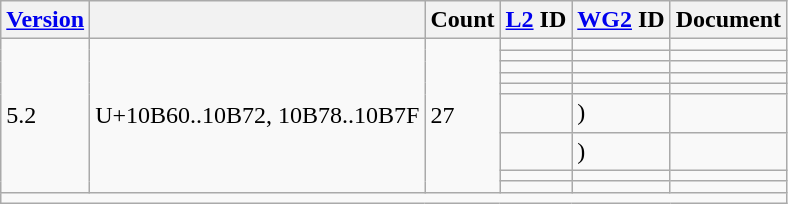<table class="wikitable collapsible sticky-header">
<tr>
<th><a href='#'>Version</a></th>
<th></th>
<th>Count</th>
<th><a href='#'>L2</a> ID</th>
<th><a href='#'>WG2</a> ID</th>
<th>Document</th>
</tr>
<tr>
<td rowspan="9">5.2</td>
<td rowspan="9">U+10B60..10B72, 10B78..10B7F</td>
<td rowspan="9">27</td>
<td></td>
<td></td>
<td></td>
</tr>
<tr>
<td></td>
<td></td>
<td></td>
</tr>
<tr>
<td></td>
<td></td>
<td></td>
</tr>
<tr>
<td></td>
<td></td>
<td></td>
</tr>
<tr>
<td></td>
<td></td>
<td></td>
</tr>
<tr>
<td></td>
<td> )</td>
<td></td>
</tr>
<tr>
<td></td>
<td> )</td>
<td></td>
</tr>
<tr>
<td></td>
<td></td>
<td></td>
</tr>
<tr>
<td></td>
<td></td>
<td></td>
</tr>
<tr class="sortbottom">
<td colspan="6"></td>
</tr>
</table>
